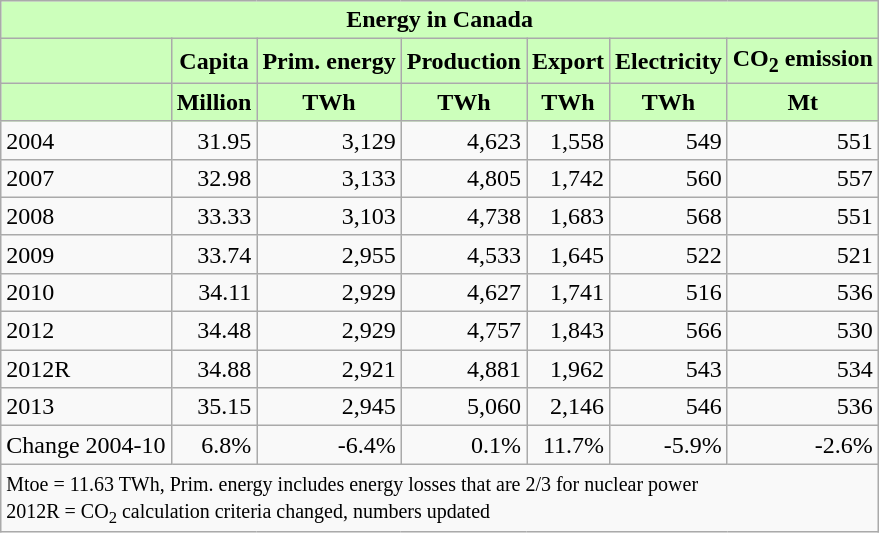<table class="wikitable">
<tr>
<th colspan="7"  style="text-align:center; background:#cfb;">Energy in Canada</th>
</tr>
<tr>
<th style="background:#cfb;"></th>
<th style="background:#cfb;">Capita</th>
<th style="background:#cfb;">Prim. energy</th>
<th style="background:#cfb;">Production</th>
<th style="background:#cfb;">Export</th>
<th style="background:#cfb;">Electricity</th>
<th style="background:#cfb;">CO<sub>2</sub> emission</th>
</tr>
<tr>
<th style="background:#cfb;"></th>
<th style="background:#cfb;">Million</th>
<th style="background:#cfb;">TWh</th>
<th style="background:#cfb;">TWh</th>
<th style="background:#cfb;">TWh</th>
<th style="background:#cfb;">TWh</th>
<th style="background:#cfb;">Mt</th>
</tr>
<tr>
<td style="text-align:left;">2004</td>
<td style="text-align:right;">31.95</td>
<td style="text-align:right;">3,129</td>
<td style="text-align:right;">4,623</td>
<td style="text-align:right;">1,558</td>
<td style="text-align:right;">549</td>
<td style="text-align:right;">551</td>
</tr>
<tr>
<td style="text-align:left;">2007</td>
<td style="text-align:right;">32.98</td>
<td style="text-align:right;">3,133</td>
<td style="text-align:right;">4,805</td>
<td style="text-align:right;">1,742</td>
<td style="text-align:right;">560</td>
<td style="text-align:right;">557</td>
</tr>
<tr>
<td style="text-align:left;">2008</td>
<td style="text-align:right;">33.33</td>
<td style="text-align:right;">3,103</td>
<td style="text-align:right;">4,738</td>
<td style="text-align:right;">1,683</td>
<td style="text-align:right;">568</td>
<td style="text-align:right;">551</td>
</tr>
<tr>
<td style="text-align:left;">2009</td>
<td style="text-align:right;">33.74</td>
<td style="text-align:right;">2,955</td>
<td style="text-align:right;">4,533</td>
<td style="text-align:right;">1,645</td>
<td style="text-align:right;">522</td>
<td style="text-align:right;">521</td>
</tr>
<tr>
<td style="text-align:left;">2010</td>
<td style="text-align:right;">34.11</td>
<td style="text-align:right;">2,929</td>
<td style="text-align:right;">4,627</td>
<td style="text-align:right;">1,741</td>
<td style="text-align:right;">516</td>
<td style="text-align:right;">536</td>
</tr>
<tr>
<td style="text-align:left;">2012</td>
<td style="text-align:right;">34.48</td>
<td style="text-align:right;">2,929</td>
<td style="text-align:right;">4,757</td>
<td style="text-align:right;">1,843</td>
<td style="text-align:right;">566</td>
<td style="text-align:right;">530</td>
</tr>
<tr>
<td style="text-align:left;">2012R</td>
<td style="text-align:right;">34.88</td>
<td style="text-align:right;">2,921</td>
<td style="text-align:right;">4,881</td>
<td style="text-align:right;">1,962</td>
<td style="text-align:right;">543</td>
<td style="text-align:right;">534</td>
</tr>
<tr>
<td style="text-align:left;">2013</td>
<td style="text-align:right;">35.15</td>
<td style="text-align:right;">2,945</td>
<td style="text-align:right;">5,060</td>
<td style="text-align:right;">2,146</td>
<td style="text-align:right;">546</td>
<td style="text-align:right;">536</td>
</tr>
<tr>
<td style="text-align:left;">Change 2004-10</td>
<td style="text-align:right;">6.8%</td>
<td style="text-align:right;">-6.4%</td>
<td style="text-align:right;">0.1%</td>
<td style="text-align:right;">11.7%</td>
<td style="text-align:right;">-5.9%</td>
<td style="text-align:right;">-2.6%</td>
</tr>
<tr>
<td style="text-align:left;" colspan="7"><small> Mtoe = 11.63 TWh, Prim. energy includes energy losses that are 2/3 for nuclear power</small><br><small>2012R = CO<sub>2</sub> calculation criteria changed, numbers updated </small></td>
</tr>
</table>
